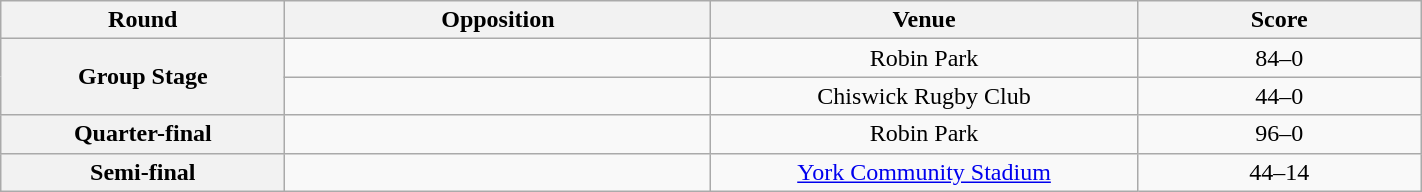<table class="wikitable plainrowheaders" style="text-align:center; width: 75%;">
<tr>
<th scope="col" style="width:20%">Round</th>
<th scope="col" style="width:30%">Opposition</th>
<th scope="col" style="width:30%">Venue</th>
<th scope="col" style="width:20%">Score</th>
</tr>
<tr>
<th rowspan="2">Group Stage</th>
<td></td>
<td>Robin Park</td>
<td>84–0</td>
</tr>
<tr>
<td></td>
<td>Chiswick Rugby Club</td>
<td>44–0</td>
</tr>
<tr>
<th>Quarter-final</th>
<td></td>
<td>Robin Park</td>
<td>96–0</td>
</tr>
<tr>
<th>Semi-final</th>
<td></td>
<td><a href='#'>York Community Stadium</a></td>
<td>44–14</td>
</tr>
</table>
